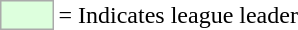<table>
<tr>
<td style="background:#DDFFDD; border:1px solid #aaa; width:2em;"></td>
<td>= Indicates league leader</td>
</tr>
</table>
